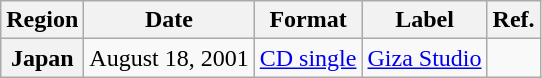<table class="wikitable sortable plainrowheaders">
<tr>
<th scope="col">Region</th>
<th scope="col">Date</th>
<th scope="col">Format</th>
<th scope="col">Label</th>
<th scope="col">Ref.</th>
</tr>
<tr>
<th>Japan</th>
<td>August 18, 2001</td>
<td><a href='#'>CD single</a></td>
<td><a href='#'>Giza Studio</a></td>
<td></td>
</tr>
</table>
